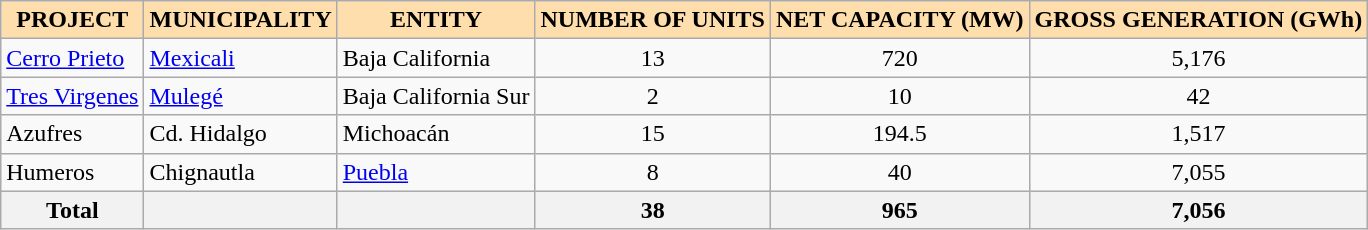<table class="wikitable">
<tr>
<th !  style="text-align:center; background:#ffdead;">PROJECT</th>
<th !  style="text-align:center; background:#ffdead;">MUNICIPALITY</th>
<th !  style="text-align:center; background:#ffdead;">ENTITY</th>
<th !  style="text-align:center; background:#ffdead;">NUMBER OF UNITS</th>
<th !  style="text-align:center; background:#ffdead;">NET CAPACITY (MW)</th>
<th !  style="text-align:center; background:#ffdead;">GROSS GENERATION (GWh)</th>
</tr>
<tr>
<td><a href='#'>Cerro Prieto</a></td>
<td><a href='#'>Mexicali</a></td>
<td>Baja California</td>
<td style="text-align:center;">13</td>
<td style="text-align:center;">720</td>
<td style="text-align:center;">5,176</td>
</tr>
<tr>
<td><a href='#'>Tres Virgenes</a></td>
<td><a href='#'>Mulegé</a></td>
<td>Baja California Sur</td>
<td style="text-align:center;">2</td>
<td style="text-align:center;">10</td>
<td style="text-align:center;">42</td>
</tr>
<tr>
<td>Azufres</td>
<td>Cd. Hidalgo</td>
<td>Michoacán</td>
<td style="text-align:center;">15</td>
<td style="text-align:center;">194.5</td>
<td style="text-align:center;">1,517</td>
</tr>
<tr>
<td>Humeros</td>
<td>Chignautla</td>
<td><a href='#'>Puebla</a></td>
<td style="text-align:center;">8</td>
<td style="text-align:center;">40</td>
<td style="text-align:center;">7,055</td>
</tr>
<tr>
<th>Total</th>
<th></th>
<th></th>
<th>38</th>
<th>965</th>
<th>7,056</th>
</tr>
</table>
